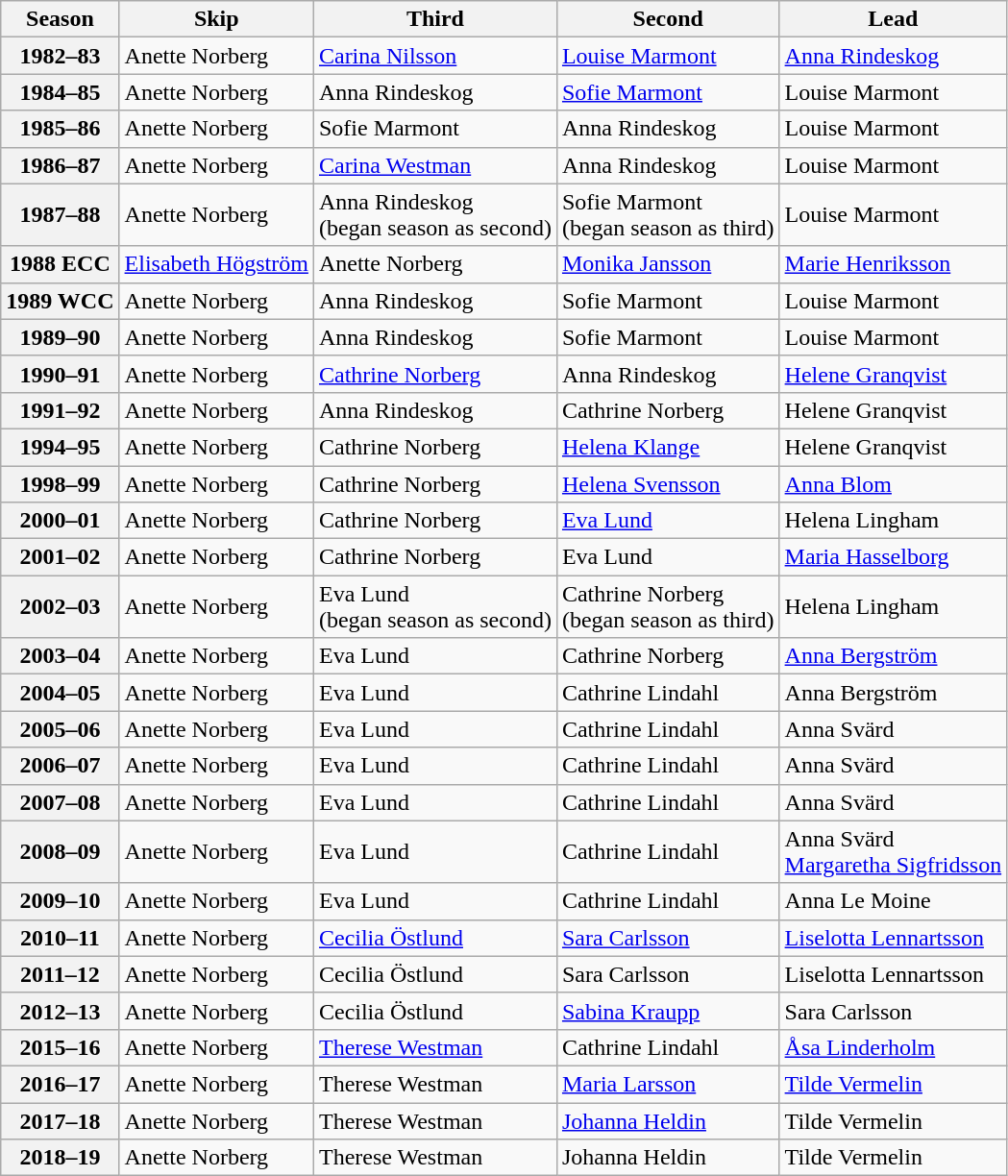<table class="wikitable">
<tr>
<th scope="col">Season</th>
<th scope="col">Skip</th>
<th scope="col">Third</th>
<th scope="col">Second</th>
<th scope="col">Lead</th>
</tr>
<tr>
<th scope="row">1982–83</th>
<td>Anette Norberg</td>
<td><a href='#'>Carina Nilsson</a></td>
<td><a href='#'>Louise Marmont</a></td>
<td><a href='#'>Anna Rindeskog</a></td>
</tr>
<tr>
<th scope="row">1984–85</th>
<td>Anette Norberg</td>
<td>Anna Rindeskog</td>
<td><a href='#'>Sofie Marmont</a></td>
<td>Louise Marmont</td>
</tr>
<tr>
<th scope="row">1985–86</th>
<td>Anette Norberg</td>
<td>Sofie Marmont</td>
<td>Anna Rindeskog</td>
<td>Louise Marmont</td>
</tr>
<tr>
<th scope="row">1986–87</th>
<td>Anette Norberg</td>
<td><a href='#'>Carina Westman</a></td>
<td>Anna Rindeskog</td>
<td>Louise Marmont</td>
</tr>
<tr>
<th scope="row">1987–88</th>
<td>Anette Norberg</td>
<td>Anna Rindeskog<br> (began season as second)</td>
<td>Sofie Marmont<br> (began season as third)</td>
<td>Louise Marmont</td>
</tr>
<tr>
<th scope="row">1988 ECC</th>
<td><a href='#'>Elisabeth Högström</a></td>
<td>Anette Norberg</td>
<td><a href='#'>Monika Jansson</a></td>
<td><a href='#'>Marie Henriksson</a></td>
</tr>
<tr>
<th scope="row">1989 WCC</th>
<td>Anette Norberg</td>
<td>Anna Rindeskog</td>
<td>Sofie Marmont</td>
<td>Louise Marmont</td>
</tr>
<tr>
<th scope="row">1989–90</th>
<td>Anette Norberg</td>
<td>Anna Rindeskog</td>
<td>Sofie Marmont</td>
<td>Louise Marmont</td>
</tr>
<tr>
<th scope="row">1990–91</th>
<td>Anette Norberg</td>
<td><a href='#'>Cathrine Norberg</a></td>
<td>Anna Rindeskog</td>
<td><a href='#'>Helene Granqvist</a></td>
</tr>
<tr>
<th scope="row">1991–92</th>
<td>Anette Norberg</td>
<td>Anna Rindeskog</td>
<td>Cathrine Norberg</td>
<td>Helene Granqvist</td>
</tr>
<tr>
<th scope="row">1994–95</th>
<td>Anette Norberg</td>
<td>Cathrine Norberg</td>
<td><a href='#'>Helena Klange</a></td>
<td>Helene Granqvist</td>
</tr>
<tr>
<th scope="row">1998–99</th>
<td>Anette Norberg</td>
<td>Cathrine Norberg</td>
<td><a href='#'>Helena Svensson</a></td>
<td><a href='#'>Anna Blom</a></td>
</tr>
<tr>
<th scope="row">2000–01</th>
<td>Anette Norberg</td>
<td>Cathrine Norberg</td>
<td><a href='#'>Eva Lund</a></td>
<td>Helena Lingham</td>
</tr>
<tr>
<th scope="row">2001–02</th>
<td>Anette Norberg</td>
<td>Cathrine Norberg</td>
<td>Eva Lund</td>
<td><a href='#'>Maria Hasselborg</a></td>
</tr>
<tr>
<th scope="row">2002–03</th>
<td>Anette Norberg</td>
<td>Eva Lund <br> (began season as second)</td>
<td>Cathrine Norberg <br> (began season as third)</td>
<td>Helena Lingham</td>
</tr>
<tr>
<th scope="row">2003–04</th>
<td>Anette Norberg</td>
<td>Eva Lund</td>
<td>Cathrine Norberg</td>
<td><a href='#'>Anna Bergström</a></td>
</tr>
<tr>
<th scope="row">2004–05</th>
<td>Anette Norberg</td>
<td>Eva Lund</td>
<td>Cathrine Lindahl</td>
<td>Anna Bergström</td>
</tr>
<tr>
<th scope="row">2005–06</th>
<td>Anette Norberg</td>
<td>Eva Lund</td>
<td>Cathrine Lindahl</td>
<td>Anna Svärd</td>
</tr>
<tr>
<th scope="row">2006–07</th>
<td>Anette Norberg</td>
<td>Eva Lund</td>
<td>Cathrine Lindahl</td>
<td>Anna Svärd</td>
</tr>
<tr>
<th scope="row">2007–08</th>
<td>Anette Norberg</td>
<td>Eva Lund</td>
<td>Cathrine Lindahl</td>
<td>Anna Svärd</td>
</tr>
<tr>
<th scope="row">2008–09</th>
<td>Anette Norberg</td>
<td>Eva Lund</td>
<td>Cathrine Lindahl</td>
<td>Anna Svärd <br> <a href='#'>Margaretha Sigfridsson</a></td>
</tr>
<tr>
<th scope="row">2009–10</th>
<td>Anette Norberg</td>
<td>Eva Lund</td>
<td>Cathrine Lindahl</td>
<td>Anna Le Moine</td>
</tr>
<tr>
<th scope="row">2010–11</th>
<td>Anette Norberg</td>
<td><a href='#'>Cecilia Östlund</a></td>
<td><a href='#'>Sara Carlsson</a></td>
<td><a href='#'>Liselotta Lennartsson</a></td>
</tr>
<tr>
<th scope="row">2011–12</th>
<td>Anette Norberg</td>
<td>Cecilia Östlund</td>
<td>Sara Carlsson</td>
<td>Liselotta Lennartsson</td>
</tr>
<tr>
<th scope="row">2012–13</th>
<td>Anette Norberg</td>
<td>Cecilia Östlund</td>
<td><a href='#'>Sabina Kraupp</a></td>
<td>Sara Carlsson</td>
</tr>
<tr>
<th scope="row">2015–16</th>
<td>Anette Norberg</td>
<td><a href='#'>Therese Westman</a></td>
<td>Cathrine Lindahl</td>
<td><a href='#'>Åsa Linderholm</a></td>
</tr>
<tr>
<th scope="row">2016–17</th>
<td>Anette Norberg</td>
<td>Therese Westman</td>
<td><a href='#'>Maria Larsson</a></td>
<td><a href='#'>Tilde Vermelin</a></td>
</tr>
<tr>
<th scope="row">2017–18</th>
<td>Anette Norberg</td>
<td>Therese Westman</td>
<td><a href='#'>Johanna Heldin</a></td>
<td>Tilde Vermelin</td>
</tr>
<tr>
<th scope="row">2018–19</th>
<td>Anette Norberg</td>
<td>Therese Westman</td>
<td>Johanna Heldin</td>
<td>Tilde Vermelin</td>
</tr>
</table>
